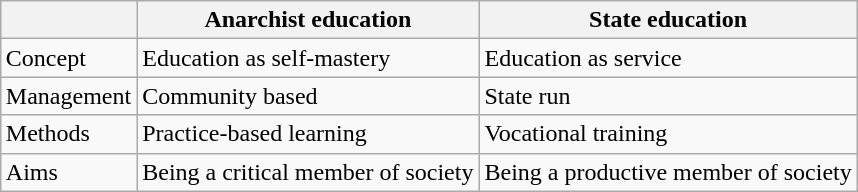<table class="wikitable" style="border: none; float: right;">
<tr>
<th scope="col"></th>
<th scope="col">Anarchist education</th>
<th scope="col">State education</th>
</tr>
<tr>
<td>Concept</td>
<td>Education as self-mastery</td>
<td>Education as service</td>
</tr>
<tr>
<td>Management</td>
<td>Community based</td>
<td>State run</td>
</tr>
<tr>
<td>Methods</td>
<td>Practice-based learning</td>
<td>Vocational training</td>
</tr>
<tr>
<td>Aims</td>
<td>Being a critical member of society</td>
<td>Being a productive member of society</td>
</tr>
</table>
